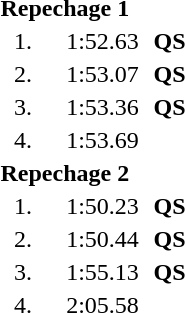<table style="text-align:center">
<tr>
<td colspan=4 align=left><strong>Repechage 1</strong></td>
</tr>
<tr>
<td width=30>1.</td>
<td align=left></td>
<td width=60>1:52.63</td>
<td><strong>QS</strong></td>
</tr>
<tr>
<td>2.</td>
<td align=left></td>
<td>1:53.07</td>
<td><strong>QS</strong></td>
</tr>
<tr>
<td>3.</td>
<td align=left></td>
<td>1:53.36</td>
<td><strong>QS</strong></td>
</tr>
<tr>
<td>4.</td>
<td align=left></td>
<td>1:53.69</td>
<td></td>
</tr>
<tr>
<td colspan=4 align=left><strong>Repechage 2</strong></td>
</tr>
<tr>
<td>1.</td>
<td align=left></td>
<td>1:50.23</td>
<td><strong>QS</strong></td>
</tr>
<tr>
<td>2.</td>
<td align=left></td>
<td>1:50.44</td>
<td><strong>QS</strong></td>
</tr>
<tr>
<td>3.</td>
<td align=left></td>
<td>1:55.13</td>
<td><strong>QS</strong></td>
</tr>
<tr>
<td>4.</td>
<td align=left></td>
<td>2:05.58</td>
<td></td>
</tr>
</table>
